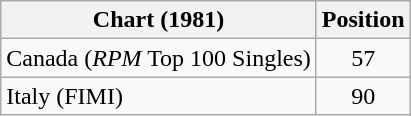<table class="wikitable">
<tr>
<th>Chart (1981)</th>
<th>Position</th>
</tr>
<tr>
<td>Canada (<em>RPM</em> Top 100 Singles)</td>
<td align="center">57</td>
</tr>
<tr>
<td>Italy (FIMI)</td>
<td align="center">90</td>
</tr>
</table>
